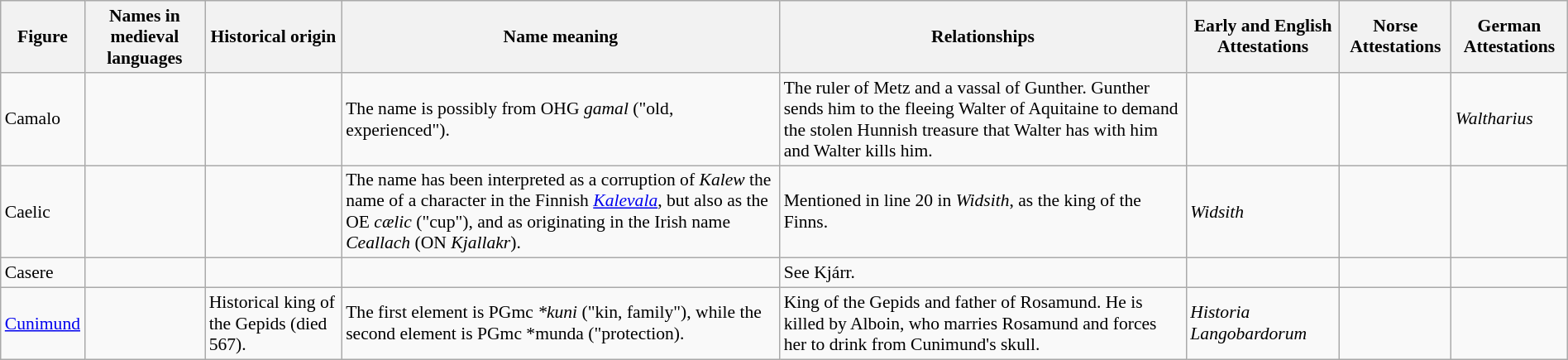<table class="wikitable sortable" style="font-size: 90%; width: 100%">
<tr>
<th>Figure</th>
<th>Names in medieval languages</th>
<th>Historical origin</th>
<th>Name meaning</th>
<th>Relationships</th>
<th>Early and English Attestations</th>
<th>Norse Attestations</th>
<th>German Attestations</th>
</tr>
<tr>
<td>Camalo</td>
<td></td>
<td></td>
<td>The name is possibly from OHG <em>gamal</em> ("old, experienced").</td>
<td>The ruler of Metz and a vassal of Gunther. Gunther sends him to the fleeing Walter of Aquitaine to demand the stolen Hunnish treasure that Walter has with him and Walter kills him.</td>
<td></td>
<td></td>
<td><em>Waltharius</em></td>
</tr>
<tr>
<td>Caelic</td>
<td></td>
<td></td>
<td>The name has been interpreted as a corruption of <em>Kalew</em> the name of a character in the Finnish <em><a href='#'>Kalevala</a></em>, but also as the OE <em>cælic</em> ("cup"), and as originating in the Irish name <em>Ceallach</em> (ON <em>Kjallakr</em>).</td>
<td>Mentioned in line 20 in <em>Widsith</em>, as the king of the Finns.</td>
<td><em>Widsith</em></td>
<td></td>
<td></td>
</tr>
<tr>
<td>Casere</td>
<td></td>
<td></td>
<td></td>
<td>See Kjárr.</td>
<td></td>
<td></td>
<td></td>
</tr>
<tr>
<td><a href='#'>Cunimund</a></td>
<td></td>
<td>Historical king of the Gepids (died 567).</td>
<td>The first element is PGmc <em>*kuni</em> ("kin, family"), while the second element is PGmc *munda ("protection).</td>
<td>King of the Gepids and father of Rosamund. He is killed by Alboin, who marries Rosamund and forces her to drink from Cunimund's skull.</td>
<td><em>Historia Langobardorum</em></td>
<td></td>
<td></td>
</tr>
</table>
